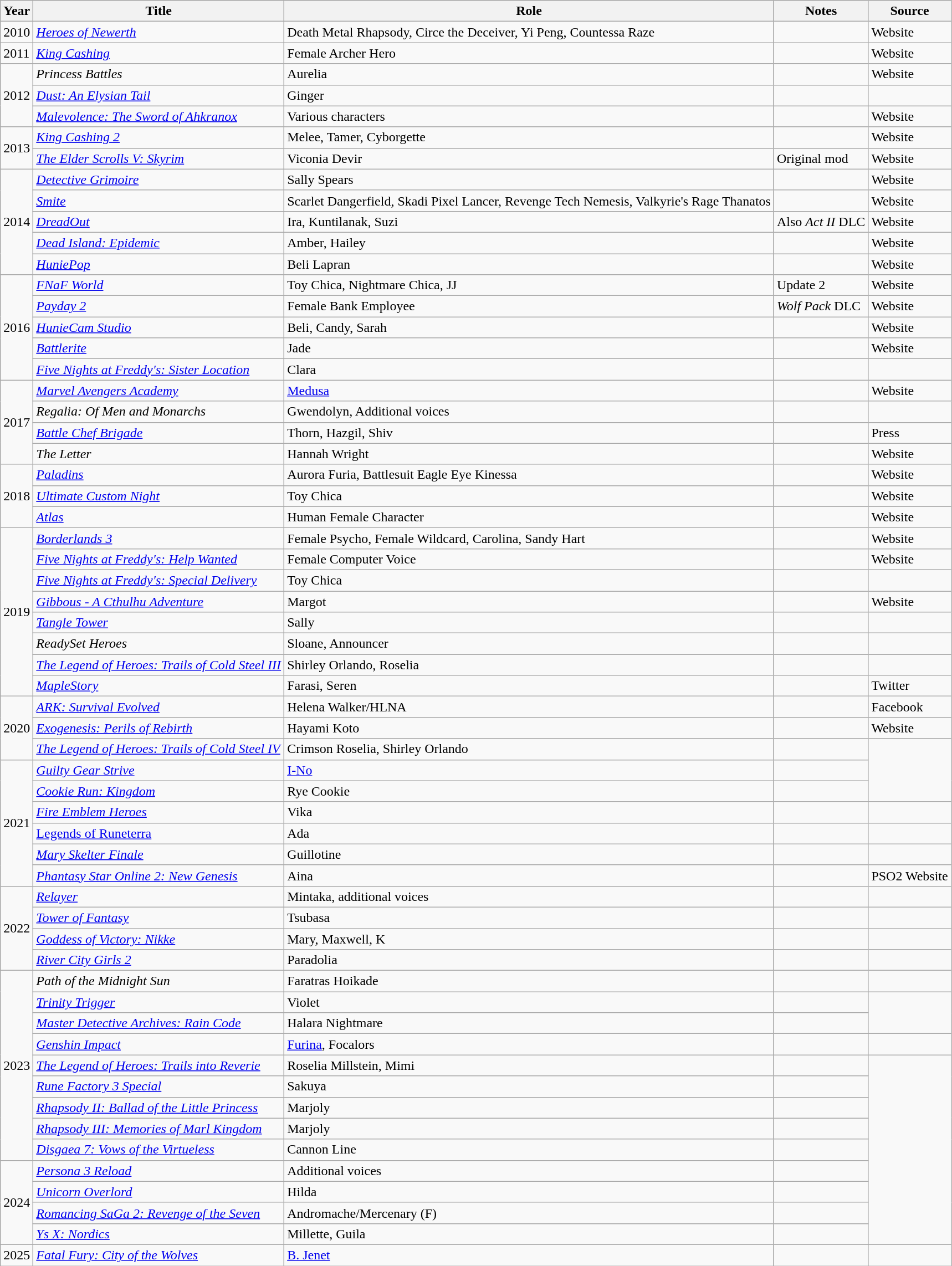<table class="wikitable sortable plainrowheaders">
<tr>
<th>Year</th>
<th>Title</th>
<th>Role</th>
<th>Notes</th>
<th>Source</th>
</tr>
<tr>
<td>2010</td>
<td><em><a href='#'>Heroes of Newerth</a></em></td>
<td>Death Metal Rhapsody, Circe the Deceiver, Yi Peng, Countessa Raze</td>
<td></td>
<td>Website</td>
</tr>
<tr>
<td>2011</td>
<td><em><a href='#'>King Cashing</a></em></td>
<td>Female Archer Hero</td>
<td></td>
<td>Website</td>
</tr>
<tr>
<td rowspan="3">2012</td>
<td><em>Princess Battles</em></td>
<td>Aurelia</td>
<td></td>
<td>Website</td>
</tr>
<tr>
<td><em><a href='#'>Dust: An Elysian Tail</a></em></td>
<td>Ginger</td>
<td></td>
<td></td>
</tr>
<tr>
<td><em><a href='#'>Malevolence: The Sword of Ahkranox</a></em></td>
<td>Various characters</td>
<td></td>
<td>Website</td>
</tr>
<tr>
<td rowspan="2">2013</td>
<td><em><a href='#'>King Cashing 2</a></em></td>
<td>Melee, Tamer, Cyborgette</td>
<td></td>
<td>Website</td>
</tr>
<tr>
<td><em><a href='#'>The Elder Scrolls V: Skyrim</a></em></td>
<td>Viconia Devir</td>
<td>Original mod</td>
<td>Website</td>
</tr>
<tr>
<td rowspan="5">2014</td>
<td><em><a href='#'>Detective Grimoire</a></em></td>
<td>Sally Spears</td>
<td></td>
<td>Website</td>
</tr>
<tr>
<td><em><a href='#'>Smite</a></em></td>
<td>Scarlet Dangerfield, Skadi Pixel Lancer, Revenge Tech Nemesis, Valkyrie's Rage Thanatos</td>
<td></td>
<td>Website</td>
</tr>
<tr>
<td><em><a href='#'>DreadOut</a></em></td>
<td>Ira, Kuntilanak, Suzi</td>
<td>Also <em>Act II</em> DLC</td>
<td>Website</td>
</tr>
<tr>
<td><em><a href='#'>Dead Island: Epidemic</a></em></td>
<td>Amber, Hailey</td>
<td></td>
<td>Website</td>
</tr>
<tr>
<td><em><a href='#'>HuniePop</a></em></td>
<td>Beli Lapran</td>
<td></td>
<td>Website</td>
</tr>
<tr>
<td rowspan="5">2016</td>
<td><em><a href='#'>FNaF World</a></em></td>
<td>Toy Chica, Nightmare Chica, JJ</td>
<td>Update 2</td>
<td>Website</td>
</tr>
<tr>
<td><em><a href='#'>Payday 2</a></em></td>
<td>Female Bank Employee</td>
<td><em>Wolf Pack</em> DLC</td>
<td>Website</td>
</tr>
<tr>
<td><em><a href='#'>HunieCam Studio</a></em></td>
<td>Beli, Candy, Sarah</td>
<td></td>
<td>Website</td>
</tr>
<tr>
<td><em><a href='#'>Battlerite</a></em></td>
<td>Jade</td>
<td></td>
<td>Website</td>
</tr>
<tr>
<td><em><a href='#'>Five Nights at Freddy's: Sister Location</a></em></td>
<td>Clara</td>
<td></td>
<td></td>
</tr>
<tr>
<td rowspan="4">2017</td>
<td><em><a href='#'>Marvel Avengers Academy</a></em></td>
<td><a href='#'>Medusa</a></td>
<td></td>
<td>Website</td>
</tr>
<tr>
<td><em>Regalia: Of Men and Monarchs</em></td>
<td>Gwendolyn, Additional voices</td>
<td></td>
<td></td>
</tr>
<tr>
<td><em><a href='#'>Battle Chef Brigade</a></em></td>
<td>Thorn, Hazgil, Shiv</td>
<td></td>
<td>Press</td>
</tr>
<tr>
<td><em>The Letter</em></td>
<td>Hannah Wright</td>
<td></td>
<td>Website</td>
</tr>
<tr>
<td rowspan="3">2018</td>
<td><em><a href='#'>Paladins</a></em></td>
<td>Aurora Furia, Battlesuit Eagle Eye Kinessa</td>
<td></td>
<td>Website</td>
</tr>
<tr>
<td><em><a href='#'>Ultimate Custom Night</a></em></td>
<td>Toy Chica</td>
<td></td>
<td>Website</td>
</tr>
<tr>
<td><em><a href='#'>Atlas</a></em></td>
<td>Human Female Character</td>
<td></td>
<td>Website</td>
</tr>
<tr>
<td rowspan="8">2019</td>
<td><em><a href='#'>Borderlands 3</a></em></td>
<td>Female Psycho, Female Wildcard, Carolina, Sandy Hart</td>
<td></td>
<td>Website</td>
</tr>
<tr>
<td><em><a href='#'>Five Nights at Freddy's: Help Wanted</a></em></td>
<td>Female Computer Voice</td>
<td></td>
<td>Website</td>
</tr>
<tr>
<td><em><a href='#'>Five Nights at Freddy's: Special Delivery</a></em></td>
<td>Toy Chica</td>
<td></td>
<td></td>
</tr>
<tr>
<td><em><a href='#'>Gibbous - A Cthulhu Adventure</a></em></td>
<td>Margot</td>
<td></td>
<td>Website</td>
</tr>
<tr>
<td><em><a href='#'>Tangle Tower</a></em></td>
<td>Sally</td>
<td></td>
<td></td>
</tr>
<tr>
<td><em>ReadySet Heroes</em></td>
<td>Sloane, Announcer</td>
<td></td>
<td></td>
</tr>
<tr>
<td><em><a href='#'>The Legend of Heroes: Trails of Cold Steel III</a></em></td>
<td>Shirley Orlando, Roselia</td>
<td></td>
<td></td>
</tr>
<tr>
<td><em><a href='#'>MapleStory</a></em></td>
<td>Farasi, Seren</td>
<td></td>
<td>Twitter</td>
</tr>
<tr>
<td rowspan="3">2020</td>
<td><em><a href='#'>ARK: Survival Evolved</a></em></td>
<td>Helena Walker/HLNA</td>
<td></td>
<td>Facebook</td>
</tr>
<tr>
<td><em><a href='#'>Exogenesis: Perils of Rebirth</a></em></td>
<td>Hayami Koto</td>
<td></td>
<td>Website</td>
</tr>
<tr>
<td><em><a href='#'>The Legend of Heroes: Trails of Cold Steel IV</a></em></td>
<td>Crimson Roselia, Shirley Orlando</td>
<td></td>
<td rowspan="3"></td>
</tr>
<tr>
<td rowspan="6">2021</td>
<td><em><a href='#'>Guilty Gear Strive</a></em></td>
<td><a href='#'>I-No</a></td>
<td></td>
</tr>
<tr>
<td><em><a href='#'>Cookie Run: Kingdom</a></em></td>
<td>Rye Cookie</td>
<td></td>
</tr>
<tr>
<td><em><a href='#'>Fire Emblem Heroes</a></em></td>
<td>Vika</td>
<td></td>
<td></td>
</tr>
<tr>
<td><a href='#'>Legends of Runeterra</a></td>
<td>Ada</td>
<td></td>
<td></td>
</tr>
<tr>
<td><em><a href='#'>Mary Skelter Finale</a></em></td>
<td>Guillotine</td>
<td></td>
<td></td>
</tr>
<tr>
<td><em><a href='#'>Phantasy Star Online 2: New Genesis</a></em></td>
<td>Aina</td>
<td></td>
<td>PSO2 Website</td>
</tr>
<tr>
<td rowspan="4">2022</td>
<td><em><a href='#'>Relayer</a></em></td>
<td>Mintaka, additional voices</td>
<td></td>
<td></td>
</tr>
<tr>
<td><em><a href='#'>Tower of Fantasy</a></em></td>
<td>Tsubasa</td>
<td></td>
<td></td>
</tr>
<tr>
<td><em><a href='#'>Goddess of Victory: Nikke</a></em></td>
<td>Mary, Maxwell, K</td>
<td></td>
<td></td>
</tr>
<tr>
<td><em><a href='#'>River City Girls 2</a></em></td>
<td>Paradolia</td>
<td></td>
<td></td>
</tr>
<tr>
<td rowspan="9">2023</td>
<td><em>Path of the Midnight Sun</em></td>
<td>Faratras Hoikade</td>
<td></td>
<td></td>
</tr>
<tr>
<td><em><a href='#'>Trinity Trigger</a></em></td>
<td>Violet</td>
<td></td>
<td rowspan="2"></td>
</tr>
<tr>
<td><em><a href='#'>Master Detective Archives: Rain Code</a></em></td>
<td>Halara Nightmare</td>
<td></td>
</tr>
<tr>
<td><em><a href='#'>Genshin Impact</a></em></td>
<td><a href='#'>Furina</a>, Focalors</td>
<td></td>
<td></td>
</tr>
<tr>
<td><em><a href='#'>The Legend of Heroes: Trails into Reverie</a></em></td>
<td>Roselia Millstein, Mimi</td>
<td></td>
<td rowspan="9"></td>
</tr>
<tr>
<td><em><a href='#'>Rune Factory 3 Special</a></em></td>
<td>Sakuya</td>
<td></td>
</tr>
<tr>
<td><em><a href='#'>Rhapsody II: Ballad of the Little Princess</a></em></td>
<td>Marjoly</td>
<td></td>
</tr>
<tr>
<td><em><a href='#'>Rhapsody III: Memories of Marl Kingdom</a></em></td>
<td>Marjoly</td>
<td></td>
</tr>
<tr>
<td><em><a href='#'>Disgaea 7: Vows of the Virtueless</a></em></td>
<td>Cannon Line</td>
<td></td>
</tr>
<tr>
<td rowspan="4">2024</td>
<td><em><a href='#'>Persona 3 Reload</a></em></td>
<td>Additional voices</td>
<td></td>
</tr>
<tr>
<td><em><a href='#'>Unicorn Overlord</a></em></td>
<td>Hilda</td>
<td></td>
</tr>
<tr>
<td><em><a href='#'>Romancing SaGa 2: Revenge of the Seven</a></em></td>
<td>Andromache/Mercenary (F)</td>
<td></td>
</tr>
<tr>
<td><em><a href='#'>Ys X: Nordics</a></em></td>
<td>Millette, Guila</td>
<td></td>
</tr>
<tr>
<td rowspan="1">2025</td>
<td><em><a href='#'>Fatal Fury: City of the Wolves</a></em></td>
<td><a href='#'>B. Jenet</a></td>
<td></td>
<td></td>
</tr>
</table>
